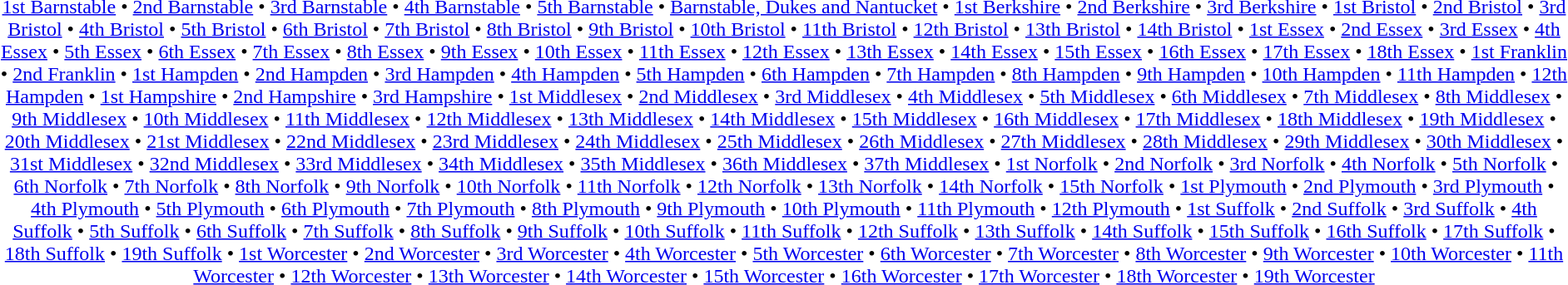<table id=toc class=toc summary=Contents>
<tr>
<td align=center><br><a href='#'>1st Barnstable</a> • <a href='#'>2nd Barnstable</a> • <a href='#'>3rd Barnstable</a> • <a href='#'>4th Barnstable</a> • <a href='#'>5th Barnstable</a> • <a href='#'>Barnstable, Dukes and Nantucket</a> • <a href='#'>1st Berkshire</a> • <a href='#'>2nd Berkshire</a> • <a href='#'>3rd Berkshire</a> • <a href='#'>1st Bristol</a> • <a href='#'>2nd Bristol</a> • <a href='#'>3rd Bristol</a> • <a href='#'>4th Bristol</a> • <a href='#'>5th Bristol</a> • <a href='#'>6th Bristol</a> • <a href='#'>7th Bristol</a> • <a href='#'>8th Bristol</a> • <a href='#'>9th Bristol</a> • <a href='#'>10th Bristol</a> • <a href='#'>11th Bristol</a> • <a href='#'>12th Bristol</a> • <a href='#'>13th Bristol</a> • <a href='#'>14th Bristol</a> • <a href='#'>1st Essex</a> • <a href='#'>2nd Essex</a> • <a href='#'>3rd Essex</a> • <a href='#'>4th Essex</a> • <a href='#'>5th Essex</a> • <a href='#'>6th Essex</a> • <a href='#'>7th Essex</a> • <a href='#'>8th Essex</a> • <a href='#'>9th Essex</a> • <a href='#'>10th Essex</a> • <a href='#'>11th Essex</a> • <a href='#'>12th Essex</a> • <a href='#'>13th Essex</a> • <a href='#'>14th Essex</a> • <a href='#'>15th Essex</a> • <a href='#'>16th Essex</a> • <a href='#'>17th Essex</a> • <a href='#'>18th Essex</a> • <a href='#'>1st Franklin</a> • <a href='#'>2nd Franklin</a> • <a href='#'>1st Hampden</a> • <a href='#'>2nd Hampden</a> • <a href='#'>3rd Hampden</a> • <a href='#'>4th Hampden</a> • <a href='#'>5th Hampden</a> • <a href='#'>6th Hampden</a> • <a href='#'>7th Hampden</a> • <a href='#'>8th Hampden</a> • <a href='#'>9th Hampden</a> • <a href='#'>10th Hampden</a> • <a href='#'>11th Hampden</a> • <a href='#'>12th Hampden</a> • <a href='#'>1st Hampshire</a> • <a href='#'>2nd Hampshire</a> • <a href='#'>3rd Hampshire</a> • <a href='#'>1st Middlesex</a> • <a href='#'>2nd Middlesex</a> • <a href='#'>3rd Middlesex</a> • <a href='#'>4th Middlesex</a> • <a href='#'>5th Middlesex</a> • <a href='#'>6th Middlesex</a> • <a href='#'>7th Middlesex</a> • <a href='#'>8th Middlesex</a> • <a href='#'>9th Middlesex</a> • <a href='#'>10th Middlesex</a> • <a href='#'>11th Middlesex</a> • <a href='#'>12th Middlesex</a> • <a href='#'>13th Middlesex</a> • <a href='#'>14th Middlesex</a> • <a href='#'>15th Middlesex</a> • <a href='#'>16th Middlesex</a> • <a href='#'>17th Middlesex</a> • <a href='#'>18th Middlesex</a> • <a href='#'>19th Middlesex</a> • <a href='#'>20th Middlesex</a> • <a href='#'>21st Middlesex</a> • <a href='#'>22nd Middlesex</a> • <a href='#'>23rd Middlesex</a> • <a href='#'>24th Middlesex</a> • <a href='#'>25th Middlesex</a> • <a href='#'>26th Middlesex</a> • <a href='#'>27th Middlesex</a> • <a href='#'>28th Middlesex</a> • <a href='#'>29th Middlesex</a> • <a href='#'>30th Middlesex</a> • <a href='#'>31st Middlesex</a> • <a href='#'>32nd Middlesex</a> • <a href='#'>33rd Middlesex</a> • <a href='#'>34th Middlesex</a> • <a href='#'>35th Middlesex</a> • <a href='#'>36th Middlesex</a> • <a href='#'>37th Middlesex</a> • <a href='#'>1st Norfolk</a> • <a href='#'>2nd Norfolk</a> • <a href='#'>3rd Norfolk</a> • <a href='#'>4th Norfolk</a> • <a href='#'>5th Norfolk</a> • <a href='#'>6th Norfolk</a> • <a href='#'>7th Norfolk</a> • <a href='#'>8th Norfolk</a> • <a href='#'>9th Norfolk</a> • <a href='#'>10th Norfolk</a> • <a href='#'>11th Norfolk</a> • <a href='#'>12th Norfolk</a> • <a href='#'>13th Norfolk</a> • <a href='#'>14th Norfolk</a> • <a href='#'>15th Norfolk</a> • <a href='#'>1st Plymouth</a> • <a href='#'>2nd Plymouth</a> • <a href='#'>3rd Plymouth</a> • <a href='#'>4th Plymouth</a> • <a href='#'>5th Plymouth</a> • <a href='#'>6th Plymouth</a> • <a href='#'>7th Plymouth</a> • <a href='#'>8th Plymouth</a> • <a href='#'>9th Plymouth</a> • <a href='#'>10th Plymouth</a> • <a href='#'>11th Plymouth</a> • <a href='#'>12th Plymouth</a> • <a href='#'>1st Suffolk</a> • <a href='#'>2nd Suffolk</a> • <a href='#'>3rd Suffolk</a> • <a href='#'>4th Suffolk</a> • <a href='#'>5th Suffolk</a> • <a href='#'>6th Suffolk</a> • <a href='#'>7th Suffolk</a> • <a href='#'>8th Suffolk</a> • <a href='#'>9th Suffolk</a> • <a href='#'>10th Suffolk</a> • <a href='#'>11th Suffolk</a> • <a href='#'>12th Suffolk</a> • <a href='#'>13th Suffolk</a> • <a href='#'>14th Suffolk</a> • <a href='#'>15th Suffolk</a> • <a href='#'>16th Suffolk</a> • <a href='#'>17th Suffolk</a> • <a href='#'>18th Suffolk</a> • <a href='#'>19th Suffolk</a> • <a href='#'>1st Worcester</a> • <a href='#'>2nd Worcester</a> • <a href='#'>3rd Worcester</a> • <a href='#'>4th Worcester</a> • <a href='#'>5th Worcester</a> • <a href='#'>6th Worcester</a> • <a href='#'>7th Worcester</a> • <a href='#'>8th Worcester</a> • <a href='#'>9th Worcester</a> • <a href='#'>10th Worcester</a> • <a href='#'>11th Worcester</a> • <a href='#'>12th Worcester</a> • <a href='#'>13th Worcester</a> • <a href='#'>14th Worcester</a> • <a href='#'>15th Worcester</a> • <a href='#'>16th Worcester</a> • <a href='#'>17th Worcester</a> • <a href='#'>18th Worcester</a> • <a href='#'>19th Worcester</a></td>
</tr>
</table>
